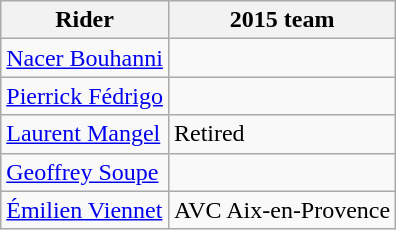<table class="wikitable">
<tr>
<th>Rider</th>
<th>2015 team</th>
</tr>
<tr>
<td><a href='#'>Nacer Bouhanni</a></td>
<td></td>
</tr>
<tr>
<td><a href='#'>Pierrick Fédrigo</a></td>
<td></td>
</tr>
<tr>
<td><a href='#'>Laurent Mangel</a></td>
<td>Retired</td>
</tr>
<tr>
<td><a href='#'>Geoffrey Soupe</a></td>
<td></td>
</tr>
<tr>
<td><a href='#'>Émilien Viennet</a></td>
<td>AVC Aix-en-Provence</td>
</tr>
</table>
